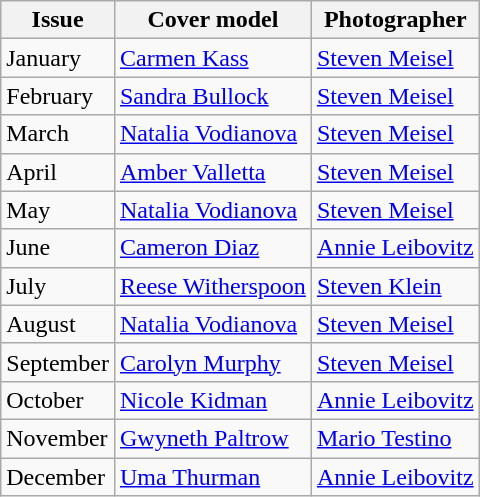<table class="sortable wikitable">
<tr>
<th>Issue</th>
<th>Cover model</th>
<th>Photographer</th>
</tr>
<tr>
<td>January</td>
<td><a href='#'>Carmen Kass</a></td>
<td><a href='#'>Steven Meisel</a></td>
</tr>
<tr>
<td>February</td>
<td><a href='#'>Sandra Bullock</a></td>
<td><a href='#'>Steven Meisel</a></td>
</tr>
<tr>
<td>March</td>
<td><a href='#'>Natalia Vodianova</a></td>
<td><a href='#'>Steven Meisel</a></td>
</tr>
<tr>
<td>April</td>
<td><a href='#'>Amber Valletta</a></td>
<td><a href='#'>Steven Meisel</a></td>
</tr>
<tr>
<td>May</td>
<td><a href='#'>Natalia Vodianova</a></td>
<td><a href='#'>Steven Meisel</a></td>
</tr>
<tr>
<td>June</td>
<td><a href='#'>Cameron Diaz</a></td>
<td><a href='#'>Annie Leibovitz</a></td>
</tr>
<tr>
<td>July</td>
<td><a href='#'>Reese Witherspoon</a></td>
<td><a href='#'>Steven Klein</a></td>
</tr>
<tr>
<td>August</td>
<td><a href='#'>Natalia Vodianova</a></td>
<td><a href='#'>Steven Meisel</a></td>
</tr>
<tr>
<td>September</td>
<td><a href='#'>Carolyn Murphy</a></td>
<td><a href='#'>Steven Meisel</a></td>
</tr>
<tr>
<td>October</td>
<td><a href='#'>Nicole Kidman</a></td>
<td><a href='#'>Annie Leibovitz</a></td>
</tr>
<tr>
<td>November</td>
<td><a href='#'>Gwyneth Paltrow</a></td>
<td><a href='#'>Mario Testino</a></td>
</tr>
<tr>
<td>December</td>
<td><a href='#'>Uma Thurman</a></td>
<td><a href='#'>Annie Leibovitz</a></td>
</tr>
</table>
